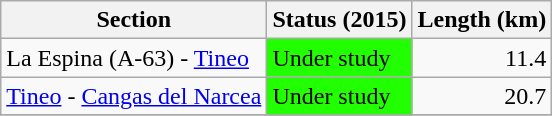<table class="wikitable">
<tr>
<th>Section</th>
<th>Status (2015)</th>
<th>Length (km)</th>
</tr>
<tr>
<td>La Espina (A-63) - <a href='#'>Tineo</a></td>
<td style="background:#22FF00">Under study</td>
<td align="right">11.4</td>
</tr>
<tr>
<td><a href='#'>Tineo</a> - <a href='#'>Cangas del Narcea</a></td>
<td style="background:#22FF00">Under study</td>
<td align="right">20.7</td>
</tr>
<tr>
</tr>
</table>
